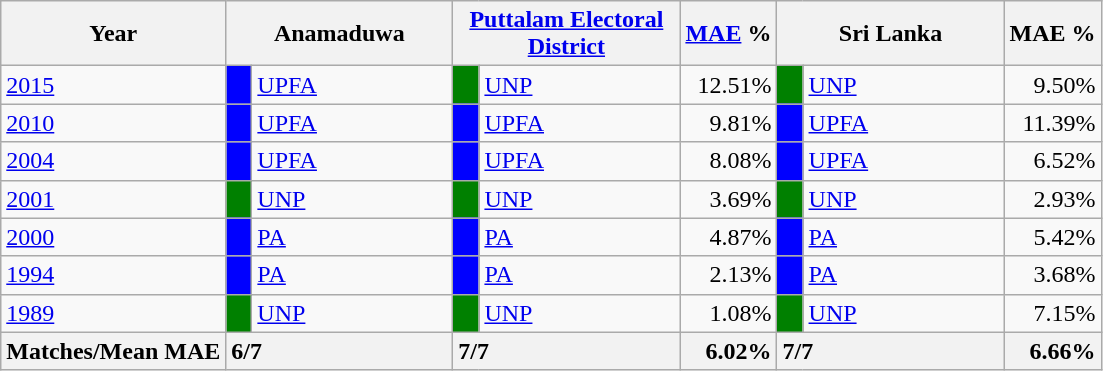<table class="wikitable">
<tr>
<th>Year</th>
<th colspan="2" width="144px">Anamaduwa</th>
<th colspan="2" width="144px"><a href='#'>Puttalam Electoral District</a></th>
<th><a href='#'>MAE</a> %</th>
<th colspan="2" width="144px">Sri Lanka</th>
<th>MAE %</th>
</tr>
<tr>
<td><a href='#'>2015</a></td>
<td style="background-color:blue;" width="10px"></td>
<td style="text-align:left;"><a href='#'>UPFA</a></td>
<td style="background-color:green;" width="10px"></td>
<td style="text-align:left;"><a href='#'>UNP</a></td>
<td style="text-align:right;">12.51%</td>
<td style="background-color:green;" width="10px"></td>
<td style="text-align:left;"><a href='#'>UNP</a></td>
<td style="text-align:right;">9.50%</td>
</tr>
<tr>
<td><a href='#'>2010</a></td>
<td style="background-color:blue;" width="10px"></td>
<td style="text-align:left;"><a href='#'>UPFA</a></td>
<td style="background-color:blue;" width="10px"></td>
<td style="text-align:left;"><a href='#'>UPFA</a></td>
<td style="text-align:right;">9.81%</td>
<td style="background-color:blue;" width="10px"></td>
<td style="text-align:left;"><a href='#'>UPFA</a></td>
<td style="text-align:right;">11.39%</td>
</tr>
<tr>
<td><a href='#'>2004</a></td>
<td style="background-color:blue;" width="10px"></td>
<td style="text-align:left;"><a href='#'>UPFA</a></td>
<td style="background-color:blue;" width="10px"></td>
<td style="text-align:left;"><a href='#'>UPFA</a></td>
<td style="text-align:right;">8.08%</td>
<td style="background-color:blue;" width="10px"></td>
<td style="text-align:left;"><a href='#'>UPFA</a></td>
<td style="text-align:right;">6.52%</td>
</tr>
<tr>
<td><a href='#'>2001</a></td>
<td style="background-color:green;" width="10px"></td>
<td style="text-align:left;"><a href='#'>UNP</a></td>
<td style="background-color:green;" width="10px"></td>
<td style="text-align:left;"><a href='#'>UNP</a></td>
<td style="text-align:right;">3.69%</td>
<td style="background-color:green;" width="10px"></td>
<td style="text-align:left;"><a href='#'>UNP</a></td>
<td style="text-align:right;">2.93%</td>
</tr>
<tr>
<td><a href='#'>2000</a></td>
<td style="background-color:blue;" width="10px"></td>
<td style="text-align:left;"><a href='#'>PA</a></td>
<td style="background-color:blue;" width="10px"></td>
<td style="text-align:left;"><a href='#'>PA</a></td>
<td style="text-align:right;">4.87%</td>
<td style="background-color:blue;" width="10px"></td>
<td style="text-align:left;"><a href='#'>PA</a></td>
<td style="text-align:right;">5.42%</td>
</tr>
<tr>
<td><a href='#'>1994</a></td>
<td style="background-color:blue;" width="10px"></td>
<td style="text-align:left;"><a href='#'>PA</a></td>
<td style="background-color:blue;" width="10px"></td>
<td style="text-align:left;"><a href='#'>PA</a></td>
<td style="text-align:right;">2.13%</td>
<td style="background-color:blue;" width="10px"></td>
<td style="text-align:left;"><a href='#'>PA</a></td>
<td style="text-align:right;">3.68%</td>
</tr>
<tr>
<td><a href='#'>1989</a></td>
<td style="background-color:green;" width="10px"></td>
<td style="text-align:left;"><a href='#'>UNP</a></td>
<td style="background-color:green;" width="10px"></td>
<td style="text-align:left;"><a href='#'>UNP</a></td>
<td style="text-align:right;">1.08%</td>
<td style="background-color:green;" width="10px"></td>
<td style="text-align:left;"><a href='#'>UNP</a></td>
<td style="text-align:right;">7.15%</td>
</tr>
<tr>
<th>Matches/Mean MAE</th>
<th style="text-align:left;"colspan="2" width="144px">6/7</th>
<th style="text-align:left;"colspan="2" width="144px">7/7</th>
<th style="text-align:right;">6.02%</th>
<th style="text-align:left;"colspan="2" width="144px">7/7</th>
<th style="text-align:right;">6.66%</th>
</tr>
</table>
